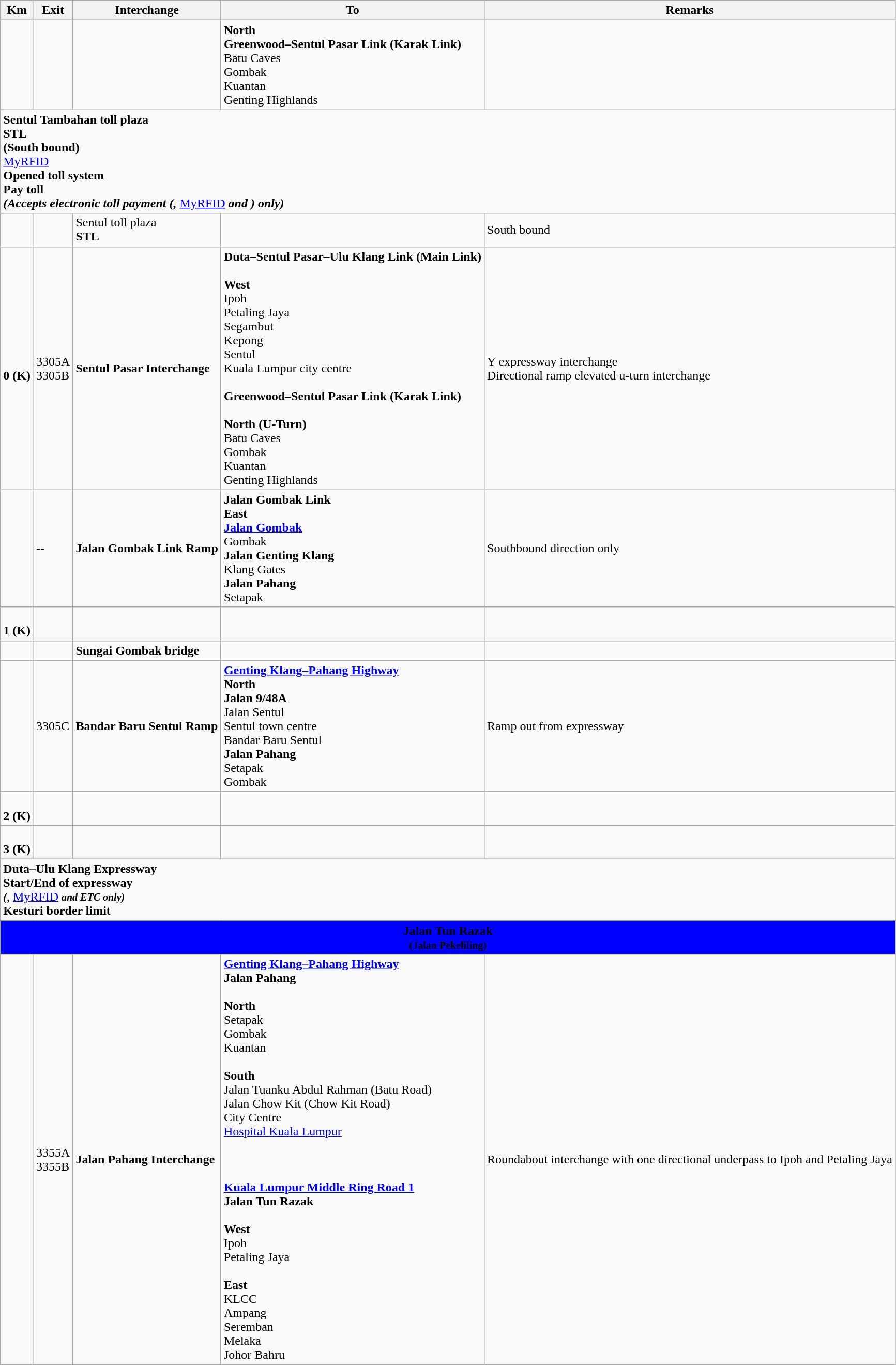<table class="wikitable">
<tr>
<th>Km</th>
<th>Exit</th>
<th>Interchange</th>
<th>To</th>
<th>Remarks</th>
</tr>
<tr>
<td></td>
<td></td>
<td></td>
<td><strong>North</strong><br>   <strong>Greenwood–Sentul Pasar Link (Karak Link)</strong><br> Batu Caves<br>   Gombak<br>   Kuantan<br>   Genting Highlands</td>
<td></td>
</tr>
<tr>
<td style="width:600px" colspan="6" style="text-align:center; background:green;"><strong><span>Sentul Tambahan toll plaza<br>STL<br>(South bound)<br></span></strong><a href='#'><span>My</span><span>RFID</span></a> <strong><span>  <br>Opened toll system<br>Pay toll<br><em>(Accepts electronic toll payment (,</em></span></strong> <a href='#'><span>My</span><span>RFID</span></a> <strong><span><em>and ) only)</em></span></strong></td>
</tr>
<tr>
<td></td>
<td></td>
<td> Sentul toll plaza<br><strong>STL</strong></td>
<td>   </td>
<td>South bound</td>
</tr>
<tr>
<td><br><strong>0 (K)</strong></td>
<td>3305A<br>3305B</td>
<td><strong>Sentul Pasar Interchange</strong></td>
<td>  <strong>Duta–Sentul Pasar–Ulu Klang Link (Main Link)</strong><br><br><strong>West</strong><br>  Ipoh<br> Petaling Jaya<br> Segambut<br> Kepong<br> Sentul<br> Kuala Lumpur city centre<br><br>   <strong>Greenwood–Sentul Pasar Link (Karak Link)</strong><br><br><strong>North (U-Turn)</strong><br> Batu Caves<br>   Gombak<br>   Kuantan<br>   Genting Highlands</td>
<td>Y expressway interchange<br>Directional ramp elevated u-turn interchange</td>
</tr>
<tr>
<td></td>
<td>--</td>
<td><strong>Jalan Gombak Link Ramp</strong></td>
<td><strong>Jalan Gombak Link</strong><br><strong>East</strong><br>  <strong><a href='#'>Jalan Gombak</a></strong><br>Gombak<br><strong>Jalan Genting Klang</strong><br>Klang Gates<br><strong>Jalan Pahang</strong><br>Setapak</td>
<td>Southbound direction only</td>
</tr>
<tr>
<td><br><strong>1 (K)</strong></td>
<td></td>
<td></td>
<td></td>
<td></td>
</tr>
<tr>
<td></td>
<td></td>
<td><strong>Sungai Gombak bridge</strong></td>
<td></td>
<td></td>
</tr>
<tr>
<td></td>
<td>3305C</td>
<td><strong>Bandar Baru Sentul Ramp</strong></td>
<td> <strong><a href='#'>Genting Klang–Pahang Highway</a></strong><br><strong>North</strong><br><strong>Jalan 9/48A</strong><br>Jalan Sentul<br>Sentul town centre<br>Bandar Baru Sentul<br><strong>Jalan Pahang </strong><br> Setapak<br>  Gombak</td>
<td>Ramp out from expressway</td>
</tr>
<tr>
<td><br><strong>2 (K)</strong></td>
<td></td>
<td></td>
<td></td>
<td></td>
</tr>
<tr>
<td><br><strong>3 (K)</strong></td>
<td></td>
<td></td>
<td></td>
<td></td>
</tr>
<tr>
<td style="width:600px" colspan="6" style="text-align:center; background:green;"><strong><span> Duta–Ulu Klang Expressway<br>Start/End of expressway<br><small><em>(</em></small></span></strong>, <a href='#'><span>My</span><span>RFID</span></a><strong><span> <small><em>and  ETC only)</em></small><br>Kesturi border limit</span></strong></td>
</tr>
<tr>
<td colspan="6" style="width:600px; text-align:center; background:blue;"><strong><span>Jalan Tun Razak<br><small>(Jalan Pekeliling)</small></span></strong></td>
</tr>
<tr>
<td></td>
<td>3355A<br>3355B</td>
<td><strong>Jalan Pahang Interchange </strong></td>
<td> <strong><a href='#'>Genting Klang–Pahang Highway</a></strong><br><strong>Jalan Pahang</strong><br><br><strong>North</strong><br> Setapak<br> Gombak<br>   Kuantan<br><br><strong>South</strong><br>Jalan Tuanku Abdul Rahman (Batu Road)<br>Jalan Chow Kit (Chow Kit Road)<br>City Centre<br><a href='#'>Hospital Kuala Lumpur</a> <br><br><br><br><strong><a href='#'>Kuala Lumpur Middle Ring Road 1</a></strong><br><strong>Jalan Tun Razak</strong><br><br><strong>West</strong><br>Ipoh<br>Petaling Jaya<br><br><strong>East</strong><br>KLCC<br>Ampang<br>  Seremban<br>  Melaka<br>  Johor Bahru</td>
<td>Roundabout interchange with one directional underpass to Ipoh and Petaling Jaya</td>
</tr>
</table>
